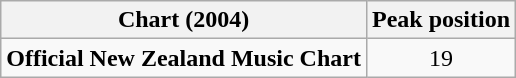<table class="wikitable">
<tr>
<th>Chart (2004)</th>
<th>Peak position</th>
</tr>
<tr>
<td><strong>Official New Zealand Music Chart</strong></td>
<td align="center">19</td>
</tr>
</table>
